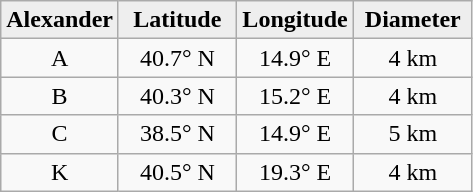<table class="wikitable">
<tr>
<th width="25%" style="background:#eeeeee;">Alexander</th>
<th width="25%" style="background:#eeeeee;">Latitude</th>
<th width="25%" style="background:#eeeeee;">Longitude</th>
<th width="25%" style="background:#eeeeee;">Diameter</th>
</tr>
<tr>
<td align="center">A</td>
<td align="center">40.7° N</td>
<td align="center">14.9° E</td>
<td align="center">4 km</td>
</tr>
<tr>
<td align="center">B</td>
<td align="center">40.3° N</td>
<td align="center">15.2° E</td>
<td align="center">4 km</td>
</tr>
<tr>
<td align="center">C</td>
<td align="center">38.5° N</td>
<td align="center">14.9° E</td>
<td align="center">5 km</td>
</tr>
<tr>
<td align="center">K</td>
<td align="center">40.5° N</td>
<td align="center">19.3° E</td>
<td align="center">4 km</td>
</tr>
</table>
